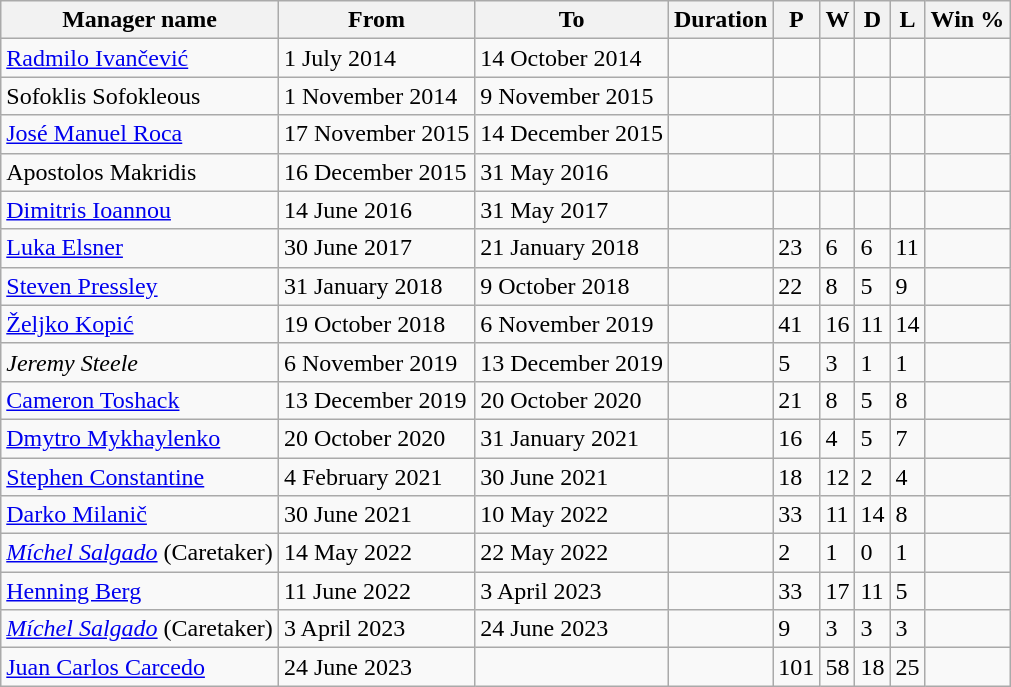<table class="wikitable sortable mw-collapsible mw-collapsed">
<tr>
<th>Manager name</th>
<th class="unsortable">From</th>
<th class="unsortable">To</th>
<th>Duration</th>
<th>P</th>
<th>W</th>
<th>D</th>
<th>L</th>
<th>Win %</th>
</tr>
<tr>
<td> <a href='#'>Radmilo Ivančević</a></td>
<td>1 July 2014</td>
<td>14 October 2014</td>
<td></td>
<td></td>
<td></td>
<td></td>
<td></td>
<td></td>
</tr>
<tr>
<td> Sofoklis Sofokleous</td>
<td>1 November 2014</td>
<td>9 November 2015</td>
<td></td>
<td></td>
<td></td>
<td></td>
<td></td>
<td></td>
</tr>
<tr>
<td> <a href='#'>José Manuel Roca</a></td>
<td>17 November 2015</td>
<td>14 December 2015</td>
<td></td>
<td></td>
<td></td>
<td></td>
<td></td>
<td></td>
</tr>
<tr>
<td> Apostolos Makridis</td>
<td>16 December 2015</td>
<td>31 May 2016</td>
<td></td>
<td></td>
<td></td>
<td></td>
<td></td>
<td></td>
</tr>
<tr>
<td> <a href='#'>Dimitris Ioannou</a></td>
<td>14 June 2016</td>
<td>31 May 2017</td>
<td></td>
<td></td>
<td></td>
<td></td>
<td></td>
<td></td>
</tr>
<tr>
<td> <a href='#'>Luka Elsner</a></td>
<td>30 June 2017</td>
<td>21 January 2018</td>
<td></td>
<td>23</td>
<td>6</td>
<td>6</td>
<td>11</td>
<td></td>
</tr>
<tr>
<td> <a href='#'>Steven Pressley</a></td>
<td>31 January 2018</td>
<td>9 October 2018</td>
<td></td>
<td>22</td>
<td>8</td>
<td>5</td>
<td>9</td>
<td></td>
</tr>
<tr>
<td> <a href='#'>Željko Kopić</a></td>
<td>19 October 2018</td>
<td>6 November 2019</td>
<td></td>
<td>41</td>
<td>16</td>
<td>11</td>
<td>14</td>
<td></td>
</tr>
<tr>
<td> <em>Jeremy Steele</em> </td>
<td>6 November 2019</td>
<td>13 December 2019</td>
<td></td>
<td>5</td>
<td>3</td>
<td>1</td>
<td>1</td>
<td></td>
</tr>
<tr>
<td> <a href='#'>Cameron Toshack</a></td>
<td>13 December 2019</td>
<td>20 October 2020</td>
<td></td>
<td>21</td>
<td>8</td>
<td>5</td>
<td>8</td>
<td></td>
</tr>
<tr>
<td> <a href='#'>Dmytro Mykhaylenko</a></td>
<td>20 October 2020</td>
<td>31 January 2021</td>
<td></td>
<td>16</td>
<td>4</td>
<td>5</td>
<td>7</td>
<td></td>
</tr>
<tr>
<td> <a href='#'>Stephen Constantine</a></td>
<td>4 February 2021</td>
<td>30 June 2021</td>
<td></td>
<td>18</td>
<td>12</td>
<td>2</td>
<td>4</td>
<td></td>
</tr>
<tr>
<td> <a href='#'>Darko Milanič</a></td>
<td>30 June 2021</td>
<td>10 May 2022</td>
<td></td>
<td>33</td>
<td>11</td>
<td>14</td>
<td>8</td>
<td></td>
</tr>
<tr>
<td> <em><a href='#'>Míchel Salgado</a></em> (Caretaker)</td>
<td>14 May 2022</td>
<td>22 May 2022</td>
<td></td>
<td>2</td>
<td>1</td>
<td>0</td>
<td>1</td>
<td></td>
</tr>
<tr>
<td> <a href='#'>Henning Berg</a></td>
<td>11 June 2022</td>
<td>3 April 2023</td>
<td></td>
<td>33</td>
<td>17</td>
<td>11</td>
<td>5</td>
<td></td>
</tr>
<tr>
<td> <em><a href='#'>Míchel Salgado</a></em> (Caretaker)</td>
<td>3 April 2023</td>
<td>24 June 2023</td>
<td></td>
<td>9</td>
<td>3</td>
<td>3</td>
<td>3</td>
<td></td>
</tr>
<tr>
<td> <a href='#'>Juan Carlos Carcedo</a></td>
<td>24 June 2023</td>
<td></td>
<td></td>
<td>101</td>
<td>58</td>
<td>18</td>
<td>25</td>
<td></td>
</tr>
</table>
